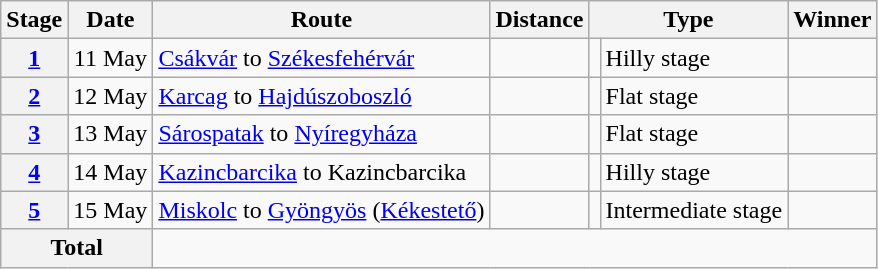<table class="wikitable">
<tr>
<th scope="col">Stage</th>
<th scope="col">Date</th>
<th scope="col">Route</th>
<th scope="col">Distance</th>
<th scope="col" colspan="2">Type</th>
<th scope="col">Winner</th>
</tr>
<tr>
<th scope="col"><a href='#'>1</a></th>
<td style="text-align:center;">11 May</td>
<td><a href='#'>Csákvár</a> to <a href='#'>Székesfehérvár</a></td>
<td style="text-align:center;"></td>
<td></td>
<td>Hilly stage</td>
<td></td>
</tr>
<tr>
<th scope="col"><a href='#'>2</a></th>
<td style="text-align:center;">12 May</td>
<td><a href='#'>Karcag</a> to <a href='#'>Hajdúszoboszló</a></td>
<td style="text-align:center;"></td>
<td></td>
<td>Flat stage</td>
<td></td>
</tr>
<tr>
<th scope="col"><a href='#'>3</a></th>
<td style="text-align:center;">13 May</td>
<td><a href='#'>Sárospatak</a> to <a href='#'>Nyíregyháza</a></td>
<td style="text-align:center;"></td>
<td></td>
<td>Flat stage</td>
<td></td>
</tr>
<tr>
<th scope="col"><a href='#'>4</a></th>
<td style="text-align:center;">14 May</td>
<td><a href='#'>Kazincbarcika</a> to Kazincbarcika</td>
<td style="text-align:center;"></td>
<td></td>
<td>Hilly stage</td>
<td></td>
</tr>
<tr>
<th scope="col"><a href='#'>5</a></th>
<td style="text-align:center;">15 May</td>
<td><a href='#'>Miskolc</a> to <a href='#'>Gyöngyös</a> (<a href='#'>Kékestető</a>)</td>
<td style="text-align:center;"></td>
<td></td>
<td>Intermediate stage</td>
<td></td>
</tr>
<tr>
<th colspan="2">Total</th>
<td colspan="5" style="text-align:center"></td>
</tr>
</table>
